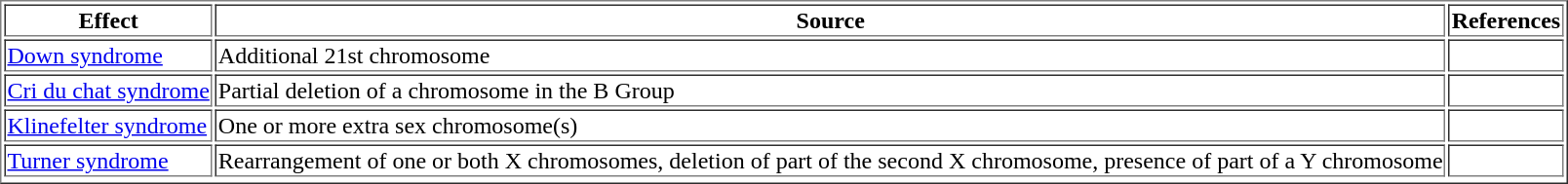<table border=1>
<tr>
<th>Effect</th>
<th>Source</th>
<th>References</th>
</tr>
<tr>
<td><a href='#'>Down syndrome</a></td>
<td>Additional 21st chromosome</td>
<td></td>
</tr>
<tr>
<td><a href='#'>Cri du chat syndrome</a></td>
<td>Partial deletion of a chromosome in the B Group</td>
<td></td>
</tr>
<tr>
<td><a href='#'>Klinefelter syndrome</a></td>
<td>One or more extra sex chromosome(s)</td>
<td></td>
</tr>
<tr>
<td><a href='#'>Turner syndrome</a></td>
<td>Rearrangement of one or both X chromosomes, deletion of part of the second X chromosome, presence of part of a Y chromosome</td>
<td></td>
</tr>
<tr>
</tr>
</table>
